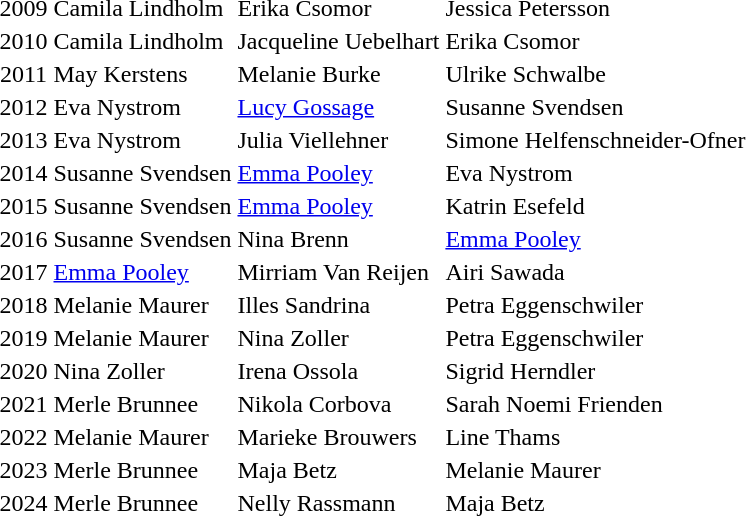<table>
<tr>
<td align="center">2009</td>
<td> Camila Lindholm</td>
<td> Erika Csomor</td>
<td> Jessica Petersson</td>
</tr>
<tr>
<td align="center">2010</td>
<td> Camila Lindholm</td>
<td> Jacqueline Uebelhart</td>
<td> Erika Csomor</td>
</tr>
<tr>
<td align="center">2011</td>
<td> May Kerstens</td>
<td> Melanie Burke</td>
<td> Ulrike Schwalbe</td>
</tr>
<tr>
<td align="center">2012</td>
<td> Eva Nystrom</td>
<td> <a href='#'>Lucy Gossage</a></td>
<td> Susanne Svendsen</td>
</tr>
<tr>
<td align="center">2013</td>
<td> Eva Nystrom</td>
<td> Julia Viellehner</td>
<td> Simone Helfenschneider-Ofner</td>
</tr>
<tr>
<td align="center">2014</td>
<td> Susanne Svendsen</td>
<td> <a href='#'>Emma Pooley</a></td>
<td> Eva Nystrom</td>
</tr>
<tr>
<td align="center">2015</td>
<td> Susanne Svendsen</td>
<td> <a href='#'>Emma Pooley</a></td>
<td> Katrin Esefeld</td>
</tr>
<tr>
<td align="center">2016</td>
<td> Susanne Svendsen</td>
<td> Nina Brenn</td>
<td> <a href='#'>Emma Pooley</a></td>
</tr>
<tr>
<td align="center">2017</td>
<td> <a href='#'>Emma Pooley</a></td>
<td> Mirriam Van Reijen</td>
<td> Airi Sawada</td>
</tr>
<tr>
<td align="center">2018</td>
<td> Melanie Maurer</td>
<td> Illes Sandrina</td>
<td> Petra Eggenschwiler</td>
</tr>
<tr>
<td align="center">2019</td>
<td> Melanie Maurer</td>
<td> Nina Zoller</td>
<td> Petra Eggenschwiler</td>
</tr>
<tr>
<td align="center">2020</td>
<td> Nina Zoller</td>
<td> Irena Ossola</td>
<td> Sigrid Herndler</td>
</tr>
<tr>
<td align="center">2021</td>
<td> Merle Brunnee</td>
<td> Nikola Corbova</td>
<td> Sarah Noemi Frienden</td>
</tr>
<tr>
<td align="center">2022</td>
<td> Melanie Maurer</td>
<td> Marieke Brouwers</td>
<td> Line Thams</td>
</tr>
<tr>
<td align="center">2023</td>
<td> Merle Brunnee</td>
<td> Maja Betz</td>
<td> Melanie Maurer</td>
</tr>
<tr>
<td align="center">2024</td>
<td> Merle Brunnee</td>
<td> Nelly Rassmann</td>
<td> Maja Betz</td>
</tr>
<tr>
</tr>
</table>
